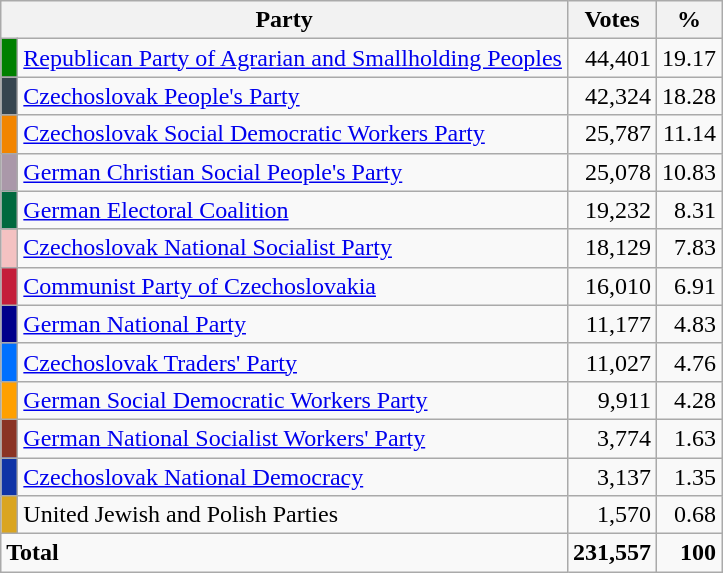<table class=wikitable style=text-align:right>
<tr>
<th colspan=2>Party</th>
<th>Votes</th>
<th>%</th>
</tr>
<tr>
<td bgcolor="#008000"> </td>
<td align=left><a href='#'>Republican Party of Agrarian and Smallholding Peoples</a></td>
<td>44,401</td>
<td>19.17</td>
</tr>
<tr>
<td bgcolor="#36454F"> </td>
<td align=left><a href='#'>Czechoslovak People's Party</a></td>
<td>42,324</td>
<td>18.28</td>
</tr>
<tr>
<td bgcolor="F28500"> </td>
<td align=left><a href='#'>Czechoslovak Social Democratic Workers Party</a></td>
<td>25,787</td>
<td>11.14</td>
</tr>
<tr>
<td bgcolor="#AA98A9"> </td>
<td align=left><a href='#'>German Christian Social People's Party</a></td>
<td>25,078</td>
<td>10.83</td>
</tr>
<tr>
<td bgcolor="#00693E"> </td>
<td align=left><a href='#'>German Electoral Coalition</a></td>
<td>19,232</td>
<td>8.31</td>
</tr>
<tr>
<td bgcolor="F4C2C2"> </td>
<td align=left><a href='#'>Czechoslovak National Socialist Party</a></td>
<td>18,129</td>
<td>7.83</td>
</tr>
<tr>
<td bgcolor="#C41E3A"> </td>
<td align=left><a href='#'>Communist Party of Czechoslovakia</a></td>
<td>16,010</td>
<td>6.91</td>
</tr>
<tr>
<td bgcolor="#00008B"> </td>
<td align=left><a href='#'>German National Party</a></td>
<td>11,177</td>
<td>4.83</td>
</tr>
<tr>
<td bgcolor="#0070FF"> </td>
<td align=left><a href='#'>Czechoslovak Traders' Party</a></td>
<td>11,027</td>
<td>4.76</td>
</tr>
<tr>
<td bgcolor="#FFA000"> </td>
<td align=left><a href='#'>German Social Democratic Workers Party</a></td>
<td>9,911</td>
<td>4.28</td>
</tr>
<tr>
<td bgcolor="#8A3324"> </td>
<td align=left><a href='#'>German National Socialist Workers' Party</a></td>
<td>3,774</td>
<td>1.63</td>
</tr>
<tr>
<td bgcolor="#1034A6"> </td>
<td align=left><a href='#'>Czechoslovak National Democracy</a></td>
<td>3,137</td>
<td>1.35</td>
</tr>
<tr>
<td bgcolor="#DAA520"> </td>
<td align=left>United Jewish and Polish Parties</td>
<td>1,570</td>
<td>0.68</td>
</tr>
<tr>
<td colspan=2 align=left><strong>Total</strong></td>
<td><strong>231,557</strong></td>
<td><strong>100</strong></td>
</tr>
</table>
